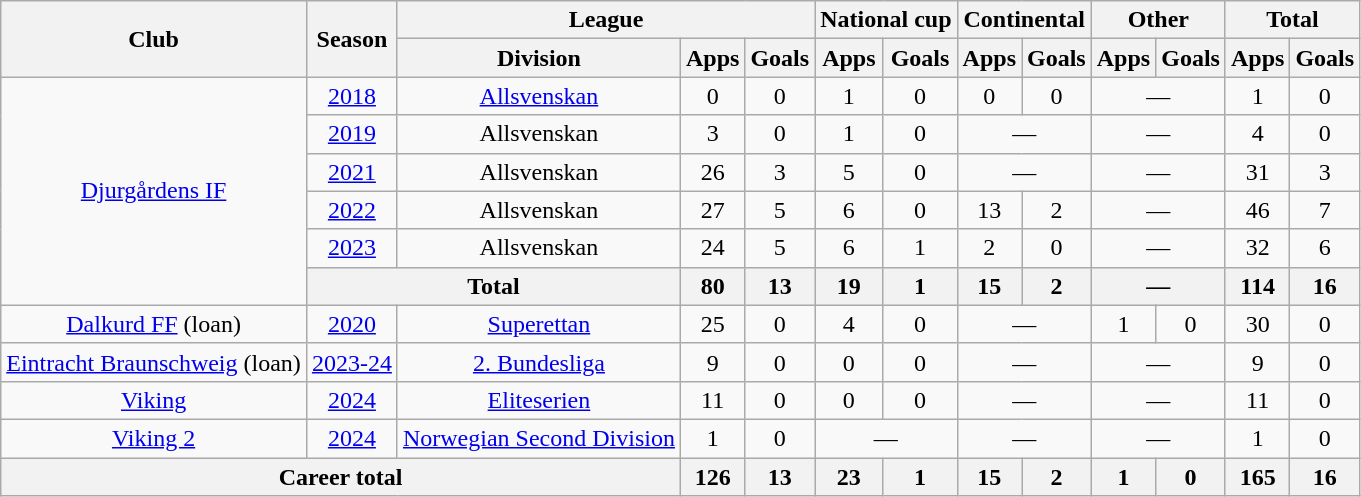<table class="wikitable" style="text-align: center;">
<tr>
<th rowspan="2">Club</th>
<th rowspan="2">Season</th>
<th colspan="3">League</th>
<th colspan="2">National cup</th>
<th colspan="2">Continental</th>
<th colspan="2">Other</th>
<th colspan="2">Total</th>
</tr>
<tr>
<th>Division</th>
<th>Apps</th>
<th>Goals</th>
<th>Apps</th>
<th>Goals</th>
<th>Apps</th>
<th>Goals</th>
<th>Apps</th>
<th>Goals</th>
<th>Apps</th>
<th>Goals</th>
</tr>
<tr>
<td rowspan="6"><a href='#'>Djurgårdens IF</a></td>
<td><a href='#'>2018</a></td>
<td><a href='#'>Allsvenskan</a></td>
<td>0</td>
<td>0</td>
<td>1</td>
<td>0</td>
<td>0</td>
<td>0</td>
<td colspan="2">—</td>
<td>1</td>
<td>0</td>
</tr>
<tr>
<td><a href='#'>2019</a></td>
<td>Allsvenskan</td>
<td>3</td>
<td>0</td>
<td>1</td>
<td>0</td>
<td colspan="2">—</td>
<td colspan="2">—</td>
<td>4</td>
<td>0</td>
</tr>
<tr>
<td><a href='#'>2021</a></td>
<td>Allsvenskan</td>
<td>26</td>
<td>3</td>
<td>5</td>
<td>0</td>
<td colspan="2">—</td>
<td colspan="2">—</td>
<td>31</td>
<td>3</td>
</tr>
<tr>
<td><a href='#'>2022</a></td>
<td>Allsvenskan</td>
<td>27</td>
<td>5</td>
<td>6</td>
<td>0</td>
<td>13</td>
<td>2</td>
<td colspan="2">—</td>
<td>46</td>
<td>7</td>
</tr>
<tr>
<td><a href='#'>2023</a></td>
<td>Allsvenskan</td>
<td>24</td>
<td>5</td>
<td>6</td>
<td>1</td>
<td>2</td>
<td>0</td>
<td colspan="2">—</td>
<td>32</td>
<td>6</td>
</tr>
<tr>
<th colspan="2">Total</th>
<th>80</th>
<th>13</th>
<th>19</th>
<th>1</th>
<th>15</th>
<th>2</th>
<th colspan="2">—</th>
<th>114</th>
<th>16</th>
</tr>
<tr>
<td><a href='#'>Dalkurd FF</a> (loan)</td>
<td><a href='#'>2020</a></td>
<td><a href='#'>Superettan</a></td>
<td>25</td>
<td>0</td>
<td>4</td>
<td>0</td>
<td colspan="2">—</td>
<td>1</td>
<td>0</td>
<td>30</td>
<td>0</td>
</tr>
<tr>
<td><a href='#'>Eintracht Braunschweig</a> (loan)</td>
<td><a href='#'>2023-24</a></td>
<td><a href='#'>2. Bundesliga</a></td>
<td>9</td>
<td>0</td>
<td>0</td>
<td>0</td>
<td colspan="2">—</td>
<td colspan="2">—</td>
<td>9</td>
<td>0</td>
</tr>
<tr>
<td><a href='#'>Viking</a></td>
<td><a href='#'>2024</a></td>
<td><a href='#'>Eliteserien</a></td>
<td>11</td>
<td>0</td>
<td>0</td>
<td>0</td>
<td colspan="2">—</td>
<td colspan="2">—</td>
<td>11</td>
<td>0</td>
</tr>
<tr>
<td><a href='#'>Viking 2</a></td>
<td><a href='#'>2024</a></td>
<td><a href='#'>Norwegian Second Division</a></td>
<td>1</td>
<td>0</td>
<td colspan="2">—</td>
<td colspan="2">—</td>
<td colspan="2">—</td>
<td>1</td>
<td>0</td>
</tr>
<tr>
<th colspan="3">Career total</th>
<th>126</th>
<th>13</th>
<th>23</th>
<th>1</th>
<th>15</th>
<th>2</th>
<th>1</th>
<th>0</th>
<th>165</th>
<th>16</th>
</tr>
</table>
